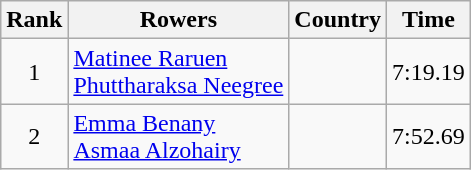<table class="wikitable" style="text-align:center">
<tr>
<th>Rank</th>
<th>Rowers</th>
<th>Country</th>
<th>Time</th>
</tr>
<tr>
<td>1</td>
<td align="left"><a href='#'>Matinee Raruen</a><br><a href='#'>Phuttharaksa Neegree</a></td>
<td align="left"></td>
<td>7:19.19</td>
</tr>
<tr>
<td>2</td>
<td align="left"><a href='#'>Emma Benany</a><br><a href='#'>Asmaa Alzohairy</a></td>
<td align="left"></td>
<td>7:52.69</td>
</tr>
</table>
